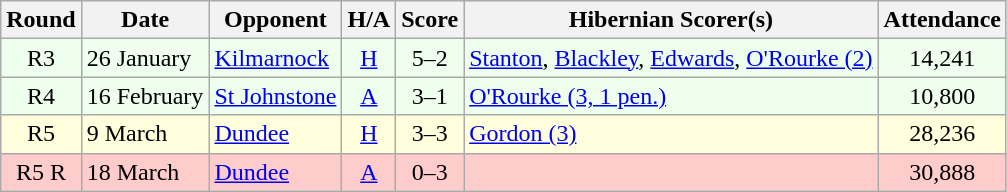<table class="wikitable" style="text-align:center">
<tr>
<th>Round</th>
<th>Date</th>
<th>Opponent</th>
<th>H/A</th>
<th>Score</th>
<th>Hibernian Scorer(s)</th>
<th>Attendance</th>
</tr>
<tr bgcolor=#EEFFEE>
<td>R3</td>
<td align=left>26 January</td>
<td align=left><a href='#'>Kilmarnock</a></td>
<td><a href='#'>H</a></td>
<td>5–2</td>
<td align=left><a href='#'>Stanton</a>, <a href='#'>Blackley</a>, <a href='#'>Edwards</a>, <a href='#'>O'Rourke (2)</a></td>
<td>14,241</td>
</tr>
<tr bgcolor=#EEFFEE>
<td>R4</td>
<td align=left>16 February</td>
<td align=left><a href='#'>St Johnstone</a></td>
<td><a href='#'>A</a></td>
<td>3–1</td>
<td align=left><a href='#'>O'Rourke (3, 1 pen.)</a></td>
<td>10,800</td>
</tr>
<tr bgcolor=#FFFFDD>
<td>R5</td>
<td align=left>9 March</td>
<td align=left><a href='#'>Dundee</a></td>
<td><a href='#'>H</a></td>
<td>3–3</td>
<td align=left><a href='#'>Gordon (3)</a></td>
<td>28,236</td>
</tr>
<tr bgcolor=#FFCCCC>
<td>R5 R</td>
<td align=left>18 March</td>
<td align=left><a href='#'>Dundee</a></td>
<td><a href='#'>A</a></td>
<td>0–3</td>
<td align=left></td>
<td>30,888</td>
</tr>
</table>
